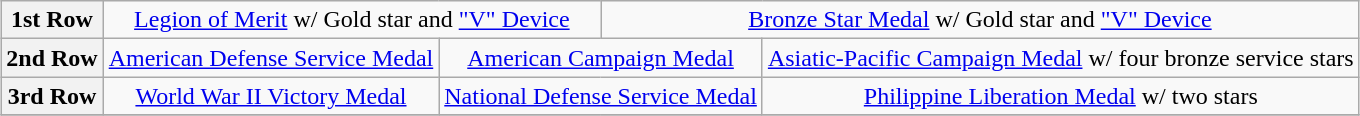<table class="wikitable" style="margin:1em auto; text-align:center;">
<tr>
<th>1st Row</th>
<td colspan="7"><a href='#'>Legion of Merit</a> w/ Gold star and <a href='#'>"V" Device</a></td>
<td colspan="7"><a href='#'>Bronze Star Medal</a> w/ Gold star and <a href='#'>"V" Device</a></td>
</tr>
<tr>
<th>2nd Row</th>
<td colspan="4"><a href='#'>American Defense Service Medal</a></td>
<td colspan="4"><a href='#'>American Campaign Medal</a></td>
<td colspan="4"><a href='#'>Asiatic-Pacific Campaign Medal</a> w/ four bronze service stars</td>
</tr>
<tr>
<th>3rd Row</th>
<td colspan="4"><a href='#'>World War II Victory Medal</a></td>
<td colspan="4"><a href='#'>National Defense Service Medal</a></td>
<td colspan="4"><a href='#'>Philippine Liberation Medal</a> w/ two stars</td>
</tr>
<tr>
</tr>
</table>
